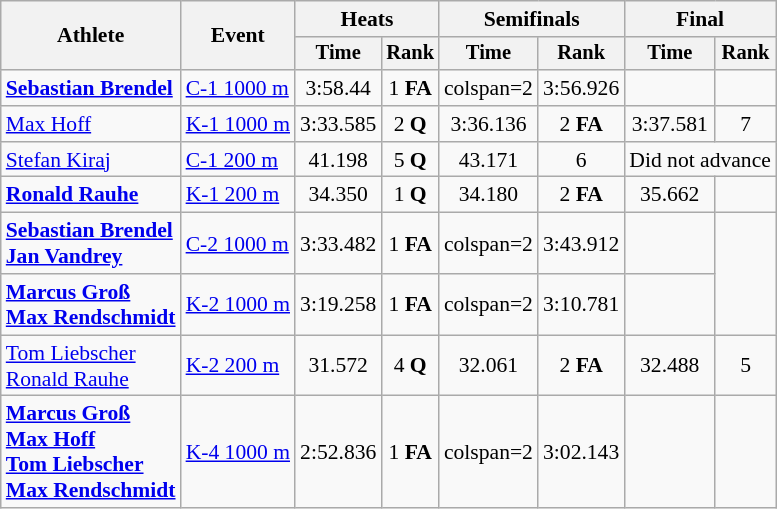<table class=wikitable style="font-size:90%">
<tr>
<th rowspan="2">Athlete</th>
<th rowspan="2">Event</th>
<th colspan=2>Heats</th>
<th colspan=2>Semifinals</th>
<th colspan=2>Final</th>
</tr>
<tr style="font-size:95%">
<th>Time</th>
<th>Rank</th>
<th>Time</th>
<th>Rank</th>
<th>Time</th>
<th>Rank</th>
</tr>
<tr align=center>
<td align=left><strong><a href='#'>Sebastian Brendel</a></strong></td>
<td align=left><a href='#'>C-1 1000 m</a></td>
<td>3:58.44</td>
<td>1 <strong>FA</strong></td>
<td>colspan=2 </td>
<td>3:56.926</td>
<td></td>
</tr>
<tr align=center>
<td align=left><a href='#'>Max Hoff</a></td>
<td align=left><a href='#'>K-1 1000 m</a></td>
<td>3:33.585</td>
<td>2 <strong>Q</strong></td>
<td>3:36.136</td>
<td>2 <strong>FA</strong></td>
<td>3:37.581</td>
<td>7</td>
</tr>
<tr align=center>
<td align=left><a href='#'>Stefan Kiraj</a></td>
<td align=left><a href='#'>C-1 200 m</a></td>
<td>41.198</td>
<td>5 <strong>Q</strong></td>
<td>43.171</td>
<td>6</td>
<td colspan=2>Did not advance</td>
</tr>
<tr align=center>
<td align=left><strong><a href='#'>Ronald Rauhe</a></strong></td>
<td align=left><a href='#'>K-1 200 m</a></td>
<td>34.350</td>
<td>1 <strong>Q</strong></td>
<td>34.180</td>
<td>2 <strong>FA</strong></td>
<td>35.662</td>
<td></td>
</tr>
<tr align=center>
<td align=left><strong><a href='#'>Sebastian Brendel</a><br><a href='#'>Jan Vandrey</a></strong></td>
<td align=left><a href='#'>C-2 1000 m</a></td>
<td>3:33.482</td>
<td>1 <strong>FA</strong></td>
<td>colspan=2 </td>
<td>3:43.912</td>
<td></td>
</tr>
<tr align=center>
<td align=left><strong><a href='#'>Marcus Groß</a><br><a href='#'>Max Rendschmidt</a></strong></td>
<td align=left><a href='#'>K-2 1000 m</a></td>
<td>3:19.258</td>
<td>1 <strong>FA</strong></td>
<td>colspan=2 </td>
<td>3:10.781</td>
<td></td>
</tr>
<tr align=center>
<td align=left><a href='#'>Tom Liebscher</a><br><a href='#'>Ronald Rauhe</a></td>
<td align=left><a href='#'>K-2 200 m</a></td>
<td>31.572</td>
<td>4 <strong>Q</strong></td>
<td>32.061</td>
<td>2 <strong>FA</strong></td>
<td>32.488</td>
<td>5</td>
</tr>
<tr align=center>
<td align=left><strong><a href='#'>Marcus Groß</a><br><a href='#'>Max Hoff</a><br><a href='#'>Tom Liebscher</a><br><a href='#'>Max Rendschmidt</a></strong></td>
<td align=left><a href='#'>K-4 1000 m</a></td>
<td>2:52.836</td>
<td>1 <strong>FA</strong></td>
<td>colspan=2 </td>
<td>3:02.143</td>
<td></td>
</tr>
</table>
